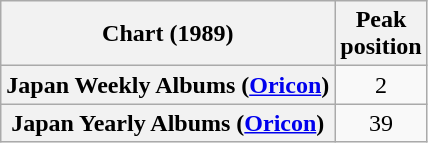<table class="wikitable sortable plainrowheaders" style="text-align:center;">
<tr>
<th scope="col">Chart (1989)</th>
<th scope="col">Peak<br>position</th>
</tr>
<tr>
<th scope="row">Japan Weekly Albums (<a href='#'>Oricon</a>)</th>
<td style="text-align:center;">2</td>
</tr>
<tr>
<th scope="row">Japan Yearly Albums (<a href='#'>Oricon</a>)</th>
<td style="text-align:center;">39</td>
</tr>
</table>
